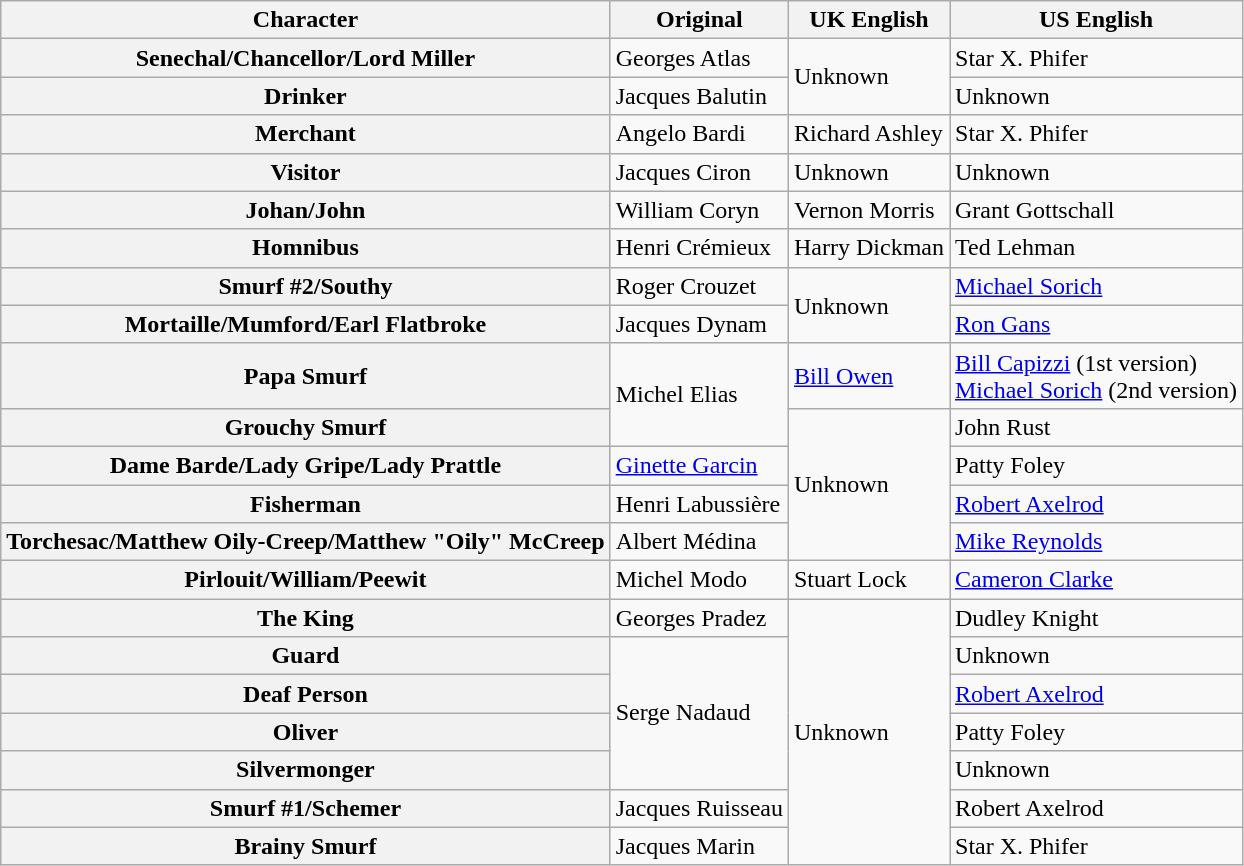<table class="wikitable">
<tr>
<th>Character</th>
<th>Original</th>
<th>UK English</th>
<th>US English</th>
</tr>
<tr>
<th>Senechal/Chancellor/Lord Miller</th>
<td>Georges Atlas</td>
<td rowspan="2">Unknown</td>
<td>Star X. Phifer</td>
</tr>
<tr>
<th>Drinker</th>
<td>Jacques Balutin</td>
<td>Unknown</td>
</tr>
<tr>
<th>Merchant</th>
<td>Angelo Bardi</td>
<td>Richard Ashley</td>
<td>Star X. Phifer</td>
</tr>
<tr>
<th>Visitor</th>
<td>Jacques Ciron</td>
<td>Unknown</td>
<td>Unknown</td>
</tr>
<tr>
<th>Johan/John</th>
<td>William Coryn</td>
<td>Vernon Morris</td>
<td>Grant Gottschall</td>
</tr>
<tr>
<th>Homnibus</th>
<td>Henri Crémieux</td>
<td>Harry Dickman</td>
<td>Ted Lehman</td>
</tr>
<tr>
<th>Smurf #2/Southy</th>
<td>Roger Crouzet</td>
<td rowspan="2">Unknown</td>
<td><a href='#'>Michael Sorich</a></td>
</tr>
<tr>
<th>Mortaille/Mumford/Earl Flatbroke</th>
<td>Jacques Dynam</td>
<td><a href='#'>Ron Gans</a></td>
</tr>
<tr>
<th>Papa Smurf</th>
<td rowspan="2">Michel Elias</td>
<td><a href='#'>Bill Owen</a></td>
<td><a href='#'>Bill Capizzi</a> (1st version)<br><a href='#'>Michael Sorich</a> (2nd version)</td>
</tr>
<tr>
<th>Grouchy Smurf</th>
<td rowspan="4">Unknown</td>
<td>John Rust</td>
</tr>
<tr>
<th>Dame Barde/Lady Gripe/Lady Prattle</th>
<td><a href='#'>Ginette Garcin</a></td>
<td>Patty Foley</td>
</tr>
<tr>
<th>Fisherman</th>
<td>Henri Labussière</td>
<td><a href='#'>Robert Axelrod</a></td>
</tr>
<tr>
<th>Torchesac/Matthew Oily-Creep/Matthew "Oily" McCreep</th>
<td>Albert Médina</td>
<td><a href='#'>Mike Reynolds</a></td>
</tr>
<tr>
<th>Pirlouit/William/Peewit</th>
<td>Michel Modo</td>
<td>Stuart Lock</td>
<td><a href='#'>Cameron Clarke</a></td>
</tr>
<tr>
<th>The King</th>
<td>Georges Pradez</td>
<td rowspan="7">Unknown</td>
<td>Dudley Knight</td>
</tr>
<tr>
<th>Guard</th>
<td rowspan="4">Serge Nadaud</td>
<td>Unknown</td>
</tr>
<tr>
<th>Deaf Person</th>
<td><a href='#'>Robert Axelrod</a></td>
</tr>
<tr>
<th>Oliver</th>
<td>Patty Foley</td>
</tr>
<tr>
<th>Silvermonger</th>
<td>Unknown</td>
</tr>
<tr>
<th>Smurf #1/Schemer</th>
<td>Jacques Ruisseau</td>
<td>Robert Axelrod</td>
</tr>
<tr>
<th>Brainy Smurf</th>
<td>Jacques Marin</td>
<td>Star X. Phifer</td>
</tr>
</table>
